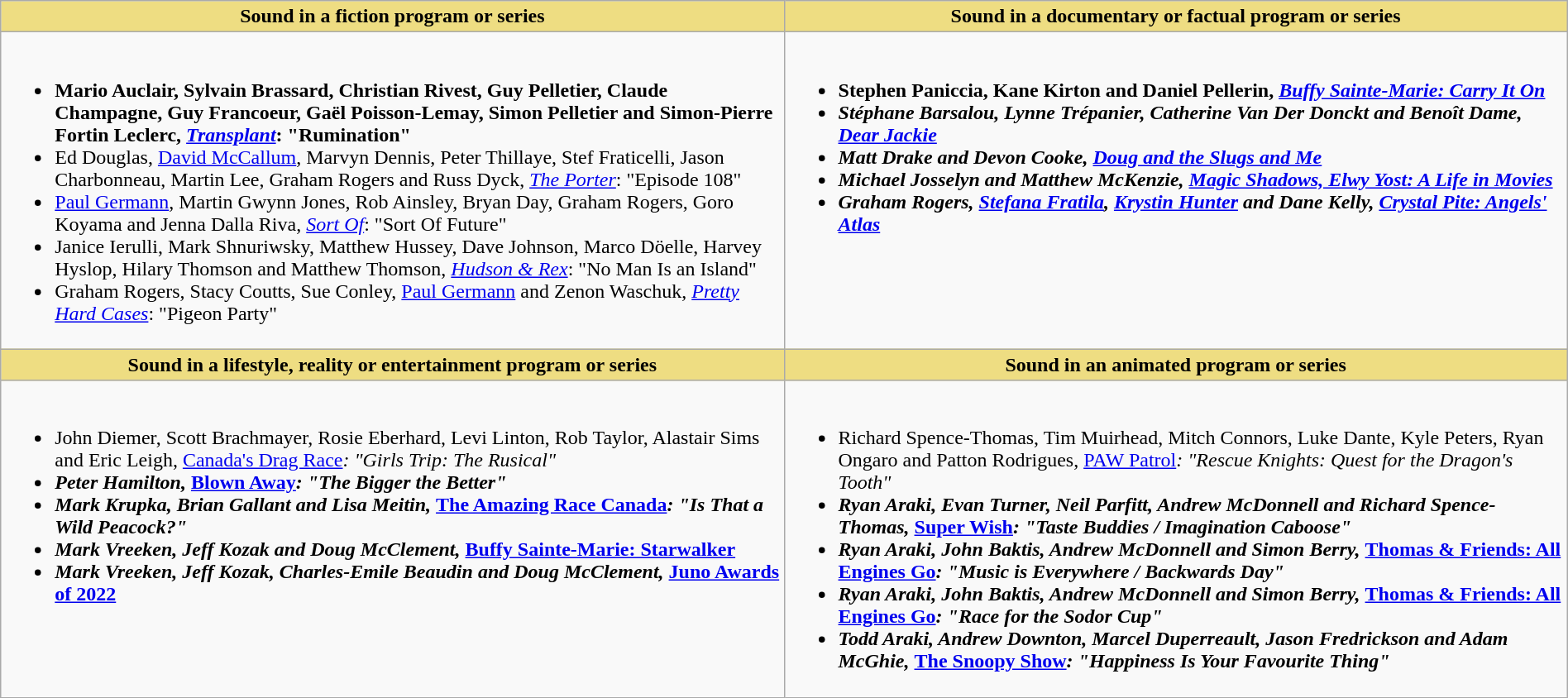<table class=wikitable width="100%">
<tr>
<th style="background:#EEDD82; width:50%">Sound in a fiction program or series</th>
<th style="background:#EEDD82; width:50%">Sound in a documentary or factual program or series</th>
</tr>
<tr>
<td valign="top"><br><ul><li> <strong>Mario Auclair, Sylvain Brassard, Christian Rivest, Guy Pelletier, Claude Champagne, Guy Francoeur, Gaël Poisson-Lemay, Simon Pelletier and Simon-Pierre Fortin Leclerc, <em><a href='#'>Transplant</a></em>: "Rumination"</strong></li><li>Ed Douglas, <a href='#'>David McCallum</a>, Marvyn Dennis, Peter Thillaye, Stef Fraticelli, Jason Charbonneau, Martin Lee, Graham Rogers and Russ Dyck, <em><a href='#'>The Porter</a></em>: "Episode 108"</li><li><a href='#'>Paul Germann</a>, Martin Gwynn Jones, Rob Ainsley, Bryan Day, Graham Rogers, Goro Koyama and Jenna Dalla Riva, <em><a href='#'>Sort Of</a></em>: "Sort Of Future"</li><li>Janice Ierulli, Mark Shnuriwsky, Matthew Hussey, Dave Johnson, Marco Döelle, Harvey Hyslop, Hilary Thomson and Matthew Thomson, <em><a href='#'>Hudson & Rex</a></em>: "No Man Is an Island"</li><li>Graham Rogers, Stacy Coutts, Sue Conley, <a href='#'>Paul Germann</a> and Zenon Waschuk, <em><a href='#'>Pretty Hard Cases</a></em>: "Pigeon Party"</li></ul></td>
<td valign="top"><br><ul><li> <strong>Stephen Paniccia, Kane Kirton and Daniel Pellerin, <em><a href='#'>Buffy Sainte-Marie: Carry It On</a><strong><em></li><li>Stéphane Barsalou, Lynne Trépanier, Catherine Van Der Donckt and Benoît Dame, </em><a href='#'>Dear Jackie</a><em></li><li>Matt Drake and Devon Cooke, </em><a href='#'>Doug and the Slugs and Me</a><em></li><li>Michael Josselyn and Matthew McKenzie, </em><a href='#'>Magic Shadows, Elwy Yost: A Life in Movies</a><em></li><li>Graham Rogers, <a href='#'>Stefana Fratila</a>, <a href='#'>Krystin Hunter</a> and Dane Kelly, </em><a href='#'>Crystal Pite: Angels' Atlas</a><em></li></ul></td>
</tr>
<tr>
<th style="background:#EEDD82; width:50%">Sound in a lifestyle, reality or entertainment program or series</th>
<th style="background:#EEDD82; width:50%">Sound in an animated program or series</th>
</tr>
<tr>
<td valign="top"><br><ul><li> </strong>John Diemer, Scott Brachmayer, Rosie Eberhard, Levi Linton, Rob Taylor, Alastair Sims and Eric Leigh, </em><a href='#'>Canada's Drag Race</a><em>: "Girls Trip: The Rusical"<strong></li><li>Peter Hamilton, </em><a href='#'>Blown Away</a><em>: "The Bigger the Better"</li><li>Mark Krupka, Brian Gallant and Lisa Meitin, </em><a href='#'>The Amazing Race Canada</a><em>: "Is That a Wild Peacock?"</li><li>Mark Vreeken, Jeff Kozak and Doug McClement, </em><a href='#'>Buffy Sainte-Marie: Starwalker</a><em></li><li>Mark Vreeken, Jeff Kozak, Charles-Emile Beaudin and Doug McClement, </em><a href='#'>Juno Awards of 2022</a><em></li></ul></td>
<td valign="top"><br><ul><li> </strong>Richard Spence-Thomas, Tim Muirhead, Mitch Connors, Luke Dante, Kyle Peters, Ryan Ongaro and Patton Rodrigues, </em><a href='#'>PAW Patrol</a><em>: "Rescue Knights: Quest for the Dragon's Tooth"<strong></li><li>Ryan Araki, Evan Turner, Neil Parfitt, Andrew McDonnell and Richard Spence-Thomas, </em><a href='#'>Super Wish</a><em>: "Taste Buddies / Imagination Caboose"</li><li>Ryan Araki, John Baktis, Andrew McDonnell and Simon Berry, </em><a href='#'>Thomas & Friends: All Engines Go</a><em>: "Music is Everywhere / Backwards Day"</li><li>Ryan Araki, John Baktis, Andrew McDonnell and Simon Berry, </em><a href='#'>Thomas & Friends: All Engines Go</a><em>: "Race for the Sodor Cup"</li><li>Todd Araki, Andrew Downton, Marcel Duperreault, Jason Fredrickson and Adam McGhie, </em><a href='#'>The Snoopy Show</a><em>: "Happiness Is Your Favourite Thing"</li></ul></td>
</tr>
</table>
